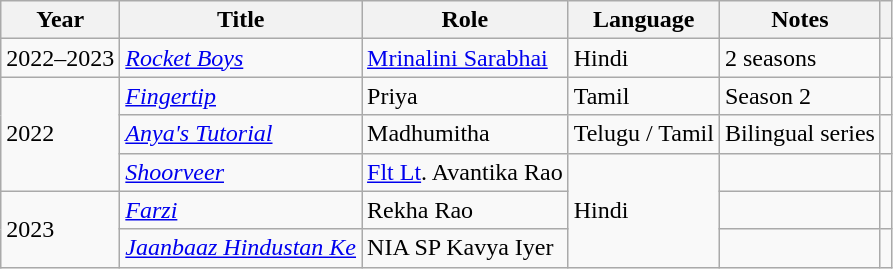<table class="wikitable plainrowheaders sortable">
<tr>
<th scope="col">Year</th>
<th scope="col">Title</th>
<th scope="col">Role</th>
<th scope="col">Language</th>
<th scope="col" class="unsortable">Notes</th>
<th scope="col" class="unsortable"></th>
</tr>
<tr>
<td>2022–2023</td>
<td><em><a href='#'>Rocket Boys</a></em></td>
<td><a href='#'>Mrinalini Sarabhai</a></td>
<td>Hindi</td>
<td>2 seasons</td>
<td></td>
</tr>
<tr>
<td rowspan="3">2022</td>
<td><em><a href='#'>Fingertip</a></em></td>
<td>Priya</td>
<td>Tamil</td>
<td>Season 2</td>
<td></td>
</tr>
<tr>
<td><em><a href='#'>Anya's Tutorial</a></em></td>
<td>Madhumitha</td>
<td>Telugu / Tamil</td>
<td>Bilingual series</td>
<td></td>
</tr>
<tr>
<td><em><a href='#'>Shoorveer</a></em></td>
<td><a href='#'>Flt Lt</a>. Avantika Rao</td>
<td rowspan="3">Hindi</td>
<td></td>
<td></td>
</tr>
<tr>
<td rowspan="2">2023</td>
<td><em><a href='#'>Farzi</a></em></td>
<td>Rekha Rao</td>
<td></td>
<td></td>
</tr>
<tr>
<td><em><a href='#'>Jaanbaaz Hindustan Ke</a></em></td>
<td>NIA SP Kavya Iyer</td>
<td></td>
<td></td>
</tr>
</table>
